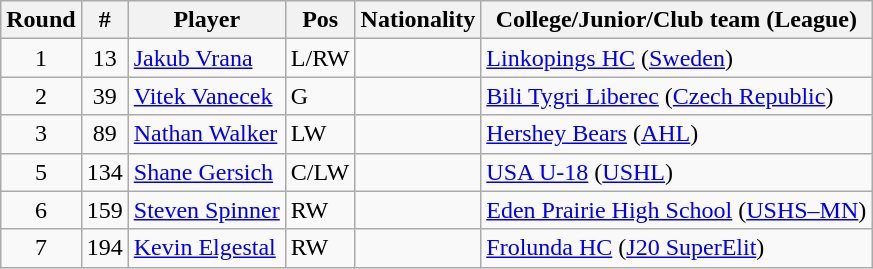<table class="wikitable">
<tr>
<th>Round</th>
<th>#</th>
<th>Player</th>
<th>Pos</th>
<th>Nationality</th>
<th>College/Junior/Club team (League)</th>
</tr>
<tr>
<td align=center>1</td>
<td align=center>13</td>
<td><a href='#'>Jakub Vrana</a></td>
<td>L/RW</td>
<td></td>
<td><a href='#'>Linkopings HC</a> (<a href='#'>Sweden</a>)</td>
</tr>
<tr>
<td align=center>2</td>
<td align=center>39</td>
<td><a href='#'>Vitek Vanecek</a></td>
<td>G</td>
<td></td>
<td><a href='#'>Bili Tygri Liberec</a> (<a href='#'>Czech Republic</a>)</td>
</tr>
<tr>
<td align=center>3</td>
<td align=center>89</td>
<td><a href='#'>Nathan Walker</a></td>
<td>LW</td>
<td></td>
<td><a href='#'>Hershey Bears</a> (<a href='#'>AHL</a>)</td>
</tr>
<tr>
<td align=center>5</td>
<td align=center>134</td>
<td><a href='#'>Shane Gersich</a></td>
<td>C/LW</td>
<td></td>
<td><a href='#'>USA U-18</a> (<a href='#'>USHL</a>)</td>
</tr>
<tr>
<td align=center>6</td>
<td align=center>159</td>
<td><a href='#'>Steven Spinner</a></td>
<td>RW</td>
<td></td>
<td><a href='#'>Eden Prairie High School</a> (<a href='#'>USHS–MN</a>)</td>
</tr>
<tr>
<td align=center>7</td>
<td align=center>194</td>
<td><a href='#'>Kevin Elgestal</a></td>
<td>RW</td>
<td></td>
<td><a href='#'>Frolunda HC</a> (<a href='#'>J20 SuperElit</a>)</td>
</tr>
</table>
